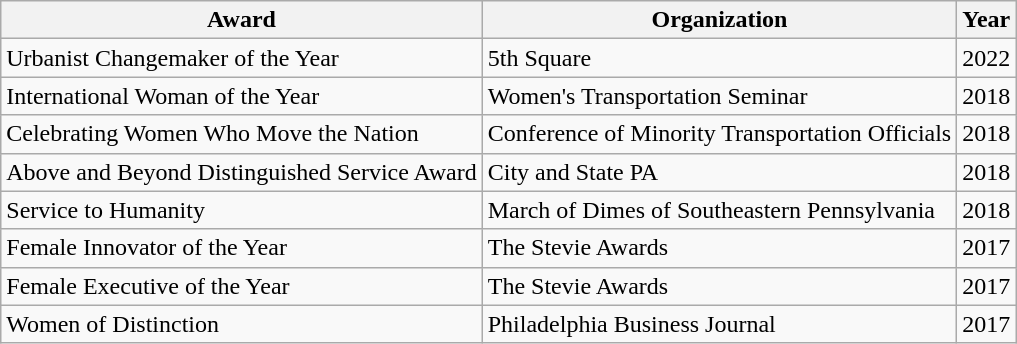<table class="wikitable">
<tr>
<th>Award</th>
<th>Organization</th>
<th>Year</th>
</tr>
<tr>
<td>Urbanist Changemaker of the Year</td>
<td>5th Square</td>
<td>2022</td>
</tr>
<tr>
<td>International Woman of the Year</td>
<td>Women's Transportation Seminar</td>
<td>2018</td>
</tr>
<tr>
<td>Celebrating Women Who Move the Nation</td>
<td>Conference of Minority Transportation Officials</td>
<td>2018</td>
</tr>
<tr>
<td>Above and Beyond Distinguished Service Award</td>
<td>City and State PA</td>
<td>2018</td>
</tr>
<tr>
<td>Service to Humanity</td>
<td>March of Dimes of Southeastern Pennsylvania</td>
<td>2018</td>
</tr>
<tr>
<td>Female Innovator of the Year</td>
<td>The Stevie Awards</td>
<td>2017</td>
</tr>
<tr>
<td>Female Executive of the Year</td>
<td>The Stevie Awards</td>
<td>2017</td>
</tr>
<tr>
<td>Women of Distinction</td>
<td>Philadelphia Business Journal</td>
<td>2017</td>
</tr>
</table>
